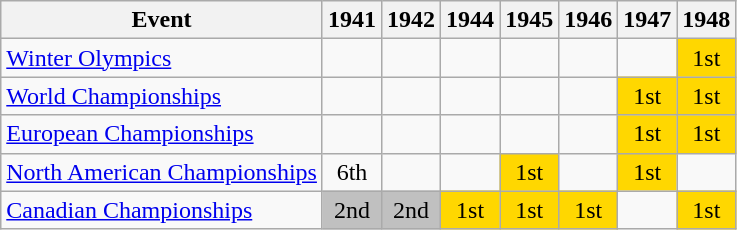<table class="wikitable" style="text-align:center">
<tr>
<th>Event</th>
<th>1941</th>
<th>1942</th>
<th>1944</th>
<th>1945</th>
<th>1946</th>
<th>1947</th>
<th>1948</th>
</tr>
<tr>
<td align=left><a href='#'>Winter Olympics</a></td>
<td></td>
<td></td>
<td></td>
<td></td>
<td></td>
<td></td>
<td style="background:gold;">1st</td>
</tr>
<tr>
<td align=left><a href='#'>World Championships</a></td>
<td></td>
<td></td>
<td></td>
<td></td>
<td></td>
<td style="background:gold;">1st</td>
<td style="background:gold;">1st</td>
</tr>
<tr>
<td align=left><a href='#'>European Championships</a></td>
<td></td>
<td></td>
<td></td>
<td></td>
<td></td>
<td style="background:gold;">1st</td>
<td style="background:gold;">1st</td>
</tr>
<tr>
<td align=left><a href='#'>North American Championships</a></td>
<td>6th</td>
<td></td>
<td></td>
<td style="background:gold;">1st</td>
<td></td>
<td style="background:gold;">1st</td>
<td></td>
</tr>
<tr>
<td align=left><a href='#'>Canadian Championships</a></td>
<td style="background:silver;">2nd</td>
<td style="background:silver;">2nd</td>
<td style="background:gold;">1st</td>
<td style="background:gold;">1st</td>
<td style="background:gold;">1st</td>
<td></td>
<td style="background:gold;">1st</td>
</tr>
</table>
